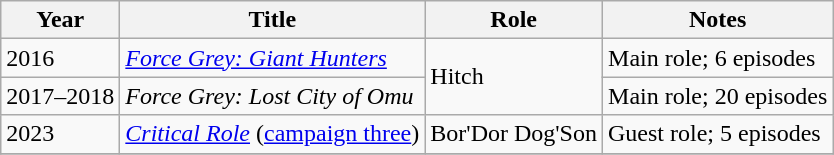<table class="wikitable sortable">
<tr>
<th>Year</th>
<th>Title</th>
<th>Role</th>
<th class="unsortable">Notes</th>
</tr>
<tr>
<td>2016</td>
<td><em><a href='#'>Force Grey: Giant Hunters</a></em></td>
<td rowspan="2">Hitch</td>
<td>Main role; 6 episodes</td>
</tr>
<tr>
<td>2017–2018</td>
<td><em>Force Grey: Lost City of Omu</em></td>
<td>Main role; 20 episodes</td>
</tr>
<tr>
<td>2023</td>
<td><em><a href='#'>Critical Role</a></em> (<a href='#'>campaign three</a>)</td>
<td>Bor'Dor Dog'Son</td>
<td>Guest role; 5 episodes</td>
</tr>
<tr>
</tr>
</table>
